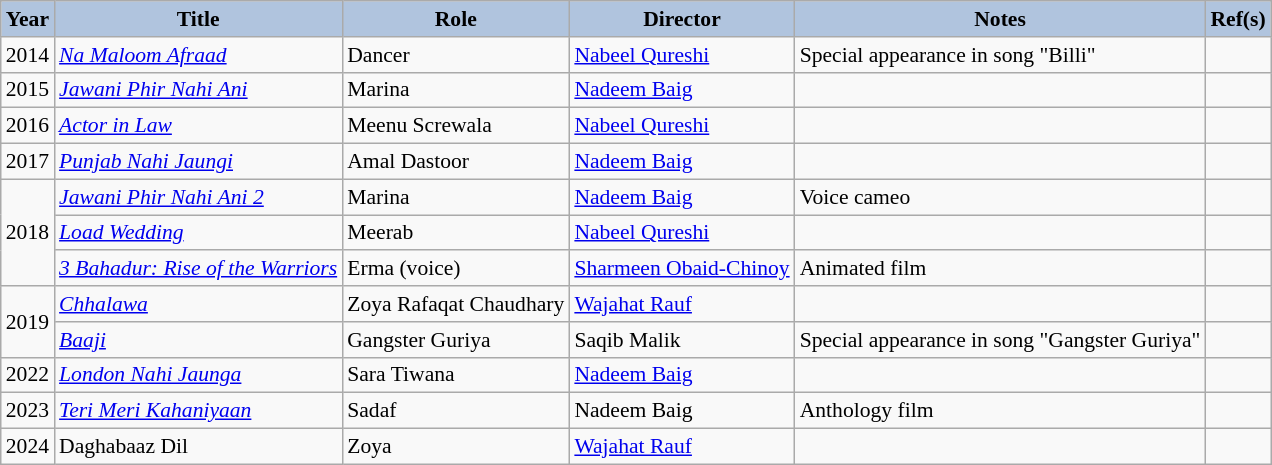<table class="wikitable" style="font-size:90%">
<tr style="text-align:center;">
<th style="background:#B0C4DE;">Year</th>
<th style="background:#B0C4DE;">Title</th>
<th style="background:#B0C4DE;">Role</th>
<th style="background:#B0C4DE;">Director</th>
<th style="background:#B0C4DE;">Notes</th>
<th style="background:#B0C4DE;">Ref(s)</th>
</tr>
<tr>
<td>2014</td>
<td><em><a href='#'>Na Maloom Afraad</a></em></td>
<td>Dancer</td>
<td><a href='#'>Nabeel Qureshi</a></td>
<td>Special appearance in song "Billi"</td>
<td></td>
</tr>
<tr>
<td>2015</td>
<td><em><a href='#'>Jawani Phir Nahi Ani</a></em></td>
<td>Marina</td>
<td><a href='#'>Nadeem Baig</a></td>
<td></td>
<td></td>
</tr>
<tr>
<td>2016</td>
<td><em><a href='#'>Actor in Law</a></em></td>
<td>Meenu Screwala</td>
<td><a href='#'>Nabeel Qureshi</a></td>
<td></td>
<td></td>
</tr>
<tr>
<td>2017</td>
<td><em><a href='#'>Punjab Nahi Jaungi</a></em></td>
<td>Amal Dastoor</td>
<td><a href='#'>Nadeem Baig</a></td>
<td></td>
<td></td>
</tr>
<tr>
<td rowspan="3">2018</td>
<td><em><a href='#'>Jawani Phir Nahi Ani 2</a></em></td>
<td>Marina</td>
<td><a href='#'>Nadeem Baig</a></td>
<td>Voice cameo</td>
<td></td>
</tr>
<tr>
<td><em><a href='#'>Load Wedding</a></em></td>
<td>Meerab</td>
<td><a href='#'>Nabeel Qureshi</a></td>
<td></td>
<td></td>
</tr>
<tr>
<td><em><a href='#'>3 Bahadur: Rise of the Warriors</a></em></td>
<td>Erma (voice)</td>
<td><a href='#'>Sharmeen Obaid-Chinoy</a></td>
<td>Animated film</td>
<td></td>
</tr>
<tr>
<td rowspan="2">2019</td>
<td><em><a href='#'>Chhalawa</a></em></td>
<td>Zoya Rafaqat Chaudhary</td>
<td><a href='#'>Wajahat Rauf</a></td>
<td></td>
<td></td>
</tr>
<tr>
<td><em><a href='#'>Baaji</a></em></td>
<td>Gangster Guriya</td>
<td>Saqib Malik</td>
<td>Special appearance in song "Gangster Guriya"</td>
<td></td>
</tr>
<tr>
<td>2022</td>
<td><em><a href='#'>London Nahi Jaunga</a></em></td>
<td>Sara Tiwana</td>
<td><a href='#'>Nadeem Baig</a></td>
<td></td>
<td></td>
</tr>
<tr>
<td>2023</td>
<td><em><a href='#'>Teri Meri Kahaniyaan</a></em></td>
<td>Sadaf</td>
<td>Nadeem Baig</td>
<td>Anthology film</td>
<td></td>
</tr>
<tr>
<td>2024</td>
<td>Daghabaaz Dil</td>
<td>Zoya</td>
<td><a href='#'>Wajahat Rauf</a></td>
<td></td>
<td></td>
</tr>
</table>
